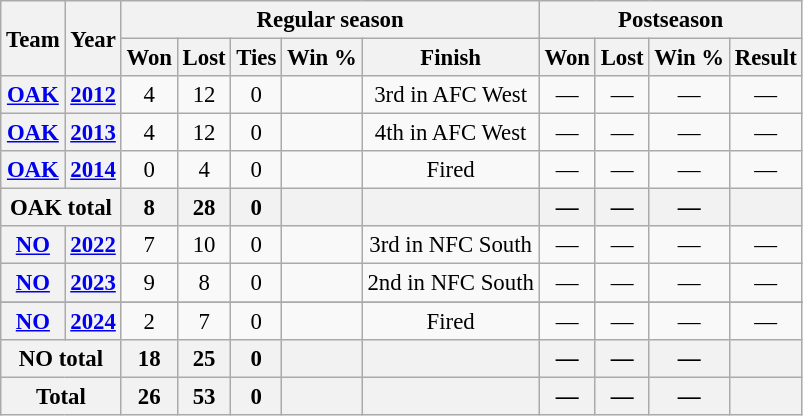<table class="wikitable" style="font-size: 95%; text-align:center;">
<tr>
<th rowspan=2>Team</th>
<th rowspan=2>Year</th>
<th colspan=5>Regular season</th>
<th colspan=4>Postseason</th>
</tr>
<tr>
<th>Won</th>
<th>Lost</th>
<th>Ties</th>
<th>Win %</th>
<th>Finish</th>
<th>Won</th>
<th>Lost</th>
<th>Win %</th>
<th>Result</th>
</tr>
<tr>
<th><a href='#'>OAK</a></th>
<th><a href='#'>2012</a></th>
<td>4</td>
<td>12</td>
<td>0</td>
<td></td>
<td>3rd in AFC West</td>
<td>—</td>
<td>—</td>
<td>—</td>
<td>—</td>
</tr>
<tr>
<th><a href='#'>OAK</a></th>
<th><a href='#'>2013</a></th>
<td>4</td>
<td>12</td>
<td>0</td>
<td></td>
<td>4th in AFC West</td>
<td>—</td>
<td>—</td>
<td>—</td>
<td>—</td>
</tr>
<tr>
<th><a href='#'>OAK</a></th>
<th><a href='#'>2014</a></th>
<td>0</td>
<td>4</td>
<td>0</td>
<td></td>
<td>Fired</td>
<td>—</td>
<td>—</td>
<td>—</td>
<td>—</td>
</tr>
<tr>
<th colspan="2">OAK total</th>
<th>8</th>
<th>28</th>
<th>0</th>
<th></th>
<th></th>
<th>—</th>
<th>—</th>
<th>—</th>
<th></th>
</tr>
<tr>
<th><a href='#'>NO</a></th>
<th><a href='#'>2022</a></th>
<td>7</td>
<td>10</td>
<td>0</td>
<td></td>
<td>3rd in NFC South</td>
<td>—</td>
<td>—</td>
<td>—</td>
<td>—</td>
</tr>
<tr>
<th><a href='#'>NO</a></th>
<th><a href='#'>2023</a></th>
<td>9</td>
<td>8</td>
<td>0</td>
<td></td>
<td>2nd in NFC South</td>
<td>—</td>
<td>—</td>
<td>—</td>
<td>—</td>
</tr>
<tr>
</tr>
<tr>
<th><a href='#'>NO</a></th>
<th><a href='#'>2024</a></th>
<td>2</td>
<td>7</td>
<td>0</td>
<td></td>
<td>Fired</td>
<td>—</td>
<td>—</td>
<td>—</td>
<td>—</td>
</tr>
<tr>
<th colspan="2">NO total</th>
<th>18</th>
<th>25</th>
<th>0</th>
<th></th>
<th></th>
<th>—</th>
<th>—</th>
<th>—</th>
<th></th>
</tr>
<tr>
<th colspan="2">Total</th>
<th>26</th>
<th>53</th>
<th>0</th>
<th></th>
<th></th>
<th>—</th>
<th>—</th>
<th>—</th>
<th></th>
</tr>
</table>
